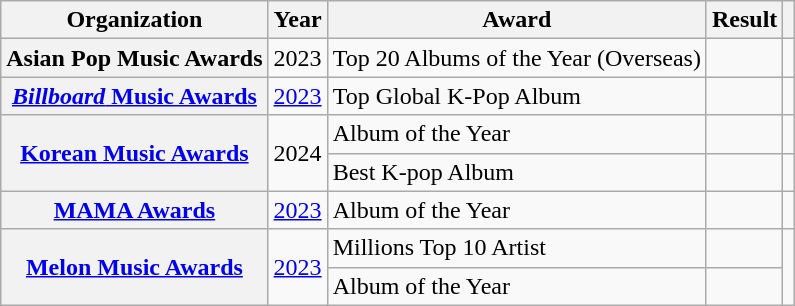<table class="wikitable plainrowheaders sortable">
<tr>
<th scope="col">Organization</th>
<th scope="col">Year</th>
<th scope="col">Award</th>
<th scope="col">Result</th>
<th scope="col" class="unsortable"></th>
</tr>
<tr>
<th scope="row">Asian Pop Music Awards</th>
<td style="text-align:center">2023</td>
<td>Top 20 Albums of the Year (Overseas)</td>
<td></td>
<td align="center"></td>
</tr>
<tr>
<th scope="row"><a href='#'><em>Billboard</em> Music Awards</a></th>
<td style="text-align:center"><a href='#'>2023</a></td>
<td>Top Global K-Pop Album</td>
<td></td>
<td align="center"></td>
</tr>
<tr>
<th scope="row" rowspan="2"><a href='#'>Korean Music Awards</a></th>
<td style="text-align:center" rowspan="2">2024</td>
<td style="text-align:left">Album of the Year</td>
<td></td>
<td style="text-align:center"></td>
</tr>
<tr>
<td style="text-align:left">Best K-pop Album</td>
<td></td>
<td style="text-align:center"></td>
</tr>
<tr>
<th scope="row"><a href='#'>MAMA Awards</a></th>
<td style="text-align:center"><a href='#'>2023</a></td>
<td>Album of the Year</td>
<td></td>
<td style="text-align:center"></td>
</tr>
<tr>
<th scope="row" rowspan="2"><a href='#'>Melon Music Awards</a></th>
<td style="text-align:center" rowspan="2"><a href='#'>2023</a></td>
<td>Millions Top 10 Artist</td>
<td></td>
<td style="text-align:center" rowspan="2"></td>
</tr>
<tr>
<td>Album of the Year</td>
<td></td>
</tr>
</table>
